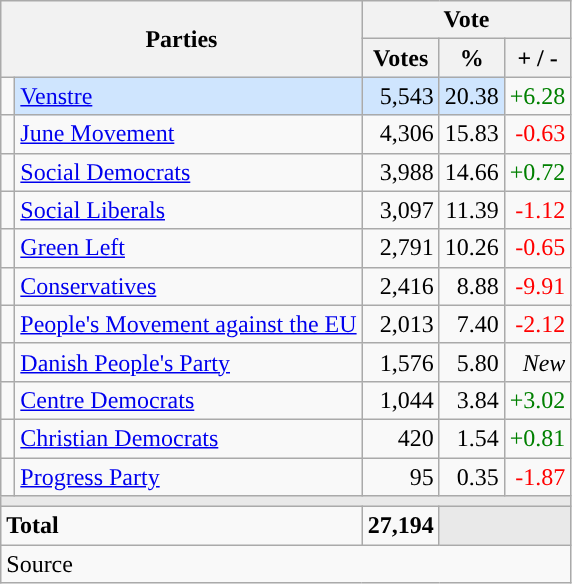<table class="wikitable" style="text-align:right;">
<tr>
<th style="text-align:centre;" rowspan="2" colspan="2" width="225">Parties</th>
<th colspan="3">Vote</th>
</tr>
<tr>
<th width="15">Votes</th>
<th width="15">%</th>
<th width="15">+ / -</th>
</tr>
<tr>
<td width="2" style="color:inherit;background:"></td>
<td bgcolor=#cfe5fe   align="left"><a href='#'>Venstre</a></td>
<td bgcolor=#cfe5fe>5,543</td>
<td bgcolor=#cfe5fe>20.38</td>
<td style=color:green;>+6.28</td>
</tr>
<tr>
<td width="2" style="color:inherit;background:"></td>
<td align="left"><a href='#'>June Movement</a></td>
<td>4,306</td>
<td>15.83</td>
<td style=color:red;>-0.63</td>
</tr>
<tr>
<td width="2" style="color:inherit;background:"></td>
<td align="left"><a href='#'>Social Democrats</a></td>
<td>3,988</td>
<td>14.66</td>
<td style=color:green;>+0.72</td>
</tr>
<tr>
<td width="2" style="color:inherit;background:"></td>
<td align="left"><a href='#'>Social Liberals</a></td>
<td>3,097</td>
<td>11.39</td>
<td style=color:red;>-1.12</td>
</tr>
<tr>
<td width="2" style="color:inherit;background:"></td>
<td align="left"><a href='#'>Green Left</a></td>
<td>2,791</td>
<td>10.26</td>
<td style=color:red;>-0.65</td>
</tr>
<tr>
<td width="2" style="color:inherit;background:"></td>
<td align="left"><a href='#'>Conservatives</a></td>
<td>2,416</td>
<td>8.88</td>
<td style=color:red;>-9.91</td>
</tr>
<tr>
<td width="2" style="color:inherit;background:"></td>
<td align="left"><a href='#'>People's Movement against the EU</a></td>
<td>2,013</td>
<td>7.40</td>
<td style=color:red;>-2.12</td>
</tr>
<tr>
<td width="2" style="color:inherit;background:"></td>
<td align="left"><a href='#'>Danish People's Party</a></td>
<td>1,576</td>
<td>5.80</td>
<td><em>New</em></td>
</tr>
<tr>
<td width="2" style="color:inherit;background:"></td>
<td align="left"><a href='#'>Centre Democrats</a></td>
<td>1,044</td>
<td>3.84</td>
<td style=color:green;>+3.02</td>
</tr>
<tr>
<td width="2" style="color:inherit;background:"></td>
<td align="left"><a href='#'>Christian Democrats</a></td>
<td>420</td>
<td>1.54</td>
<td style=color:green;>+0.81</td>
</tr>
<tr>
<td width="2" style="color:inherit;background:"></td>
<td align="left"><a href='#'>Progress Party</a></td>
<td>95</td>
<td>0.35</td>
<td style=color:red;>-1.87</td>
</tr>
<tr>
<td colspan="7" bgcolor="#E9E9E9"></td>
</tr>
<tr>
<td align="left" colspan="2"><strong>Total</strong></td>
<td><strong>27,194</strong></td>
<td bgcolor="#E9E9E9" colspan="2"></td>
</tr>
<tr>
<td align="left" colspan="6">Source</td>
</tr>
</table>
